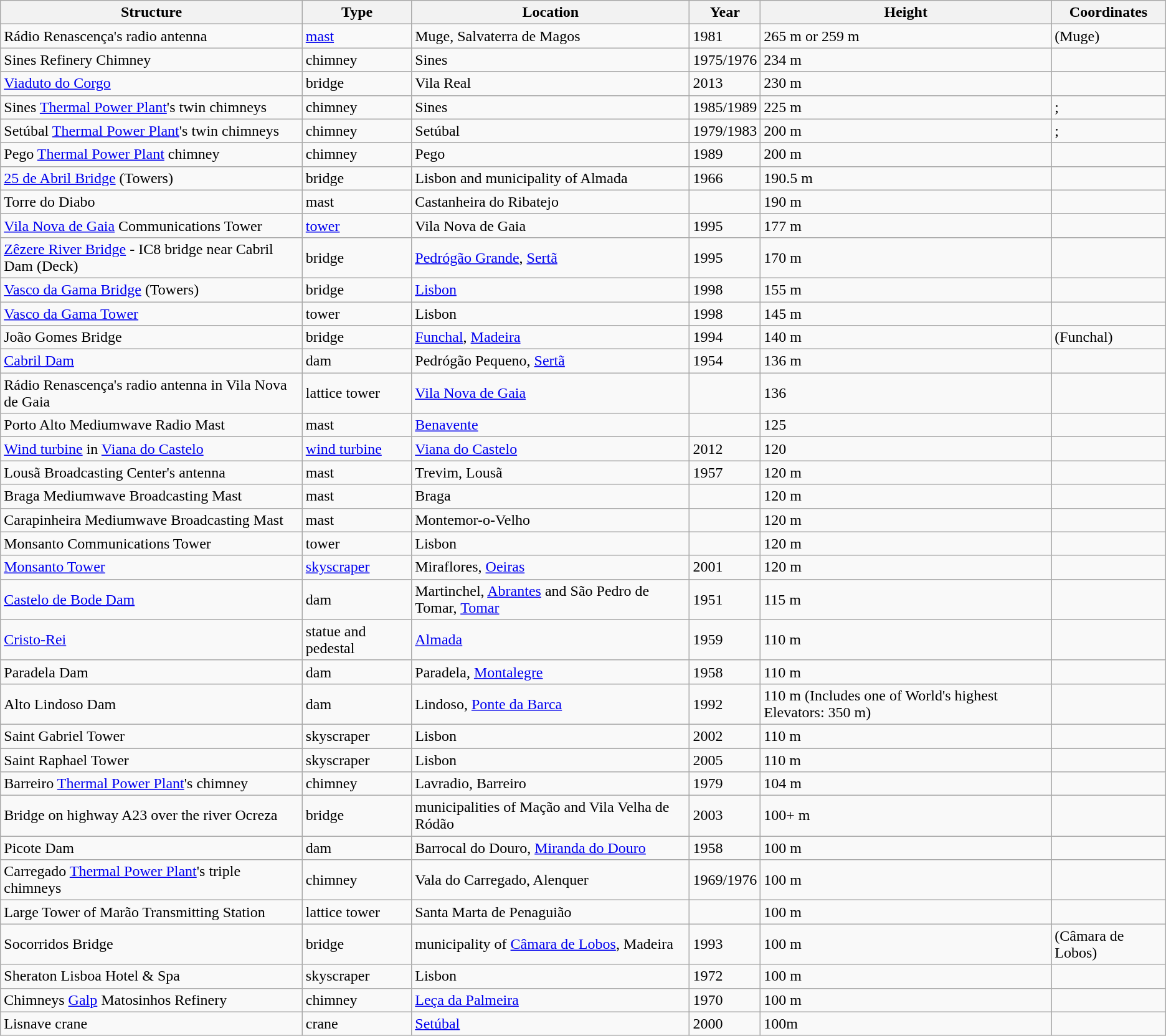<table class="wikitable sortable sticky-header">
<tr>
<th>Structure</th>
<th>Type</th>
<th>Location</th>
<th>Year</th>
<th>Height</th>
<th>Coordinates</th>
</tr>
<tr>
<td>Rádio Renascença's radio antenna</td>
<td><a href='#'>mast</a></td>
<td>Muge, Salvaterra de Magos</td>
<td>1981</td>
<td>265 m or 259 m</td>
<td> (Muge)</td>
</tr>
<tr>
<td>Sines Refinery Chimney</td>
<td>chimney</td>
<td>Sines</td>
<td>1975/1976 </td>
<td>234 m</td>
<td></td>
</tr>
<tr>
<td><a href='#'>Viaduto do Corgo</a></td>
<td>bridge</td>
<td>Vila Real</td>
<td>2013</td>
<td>230 m</td>
<td></td>
</tr>
<tr>
<td>Sines <a href='#'>Thermal Power Plant</a>'s twin chimneys</td>
<td>chimney</td>
<td>Sines</td>
<td>1985/1989</td>
<td>225 m</td>
<td> ; </td>
</tr>
<tr>
<td>Setúbal <a href='#'>Thermal Power Plant</a>'s twin chimneys</td>
<td>chimney</td>
<td>Setúbal</td>
<td>1979/1983</td>
<td>200 m</td>
<td> ; </td>
</tr>
<tr>
<td>Pego <a href='#'>Thermal Power Plant</a> chimney</td>
<td>chimney</td>
<td>Pego</td>
<td>1989</td>
<td>200 m</td>
<td></td>
</tr>
<tr>
<td><a href='#'>25 de Abril Bridge</a> (Towers)</td>
<td>bridge</td>
<td>Lisbon and municipality of Almada</td>
<td>1966</td>
<td>190.5 m</td>
<td></td>
</tr>
<tr>
<td>Torre do Diabo</td>
<td>mast</td>
<td>Castanheira do Ribatejo</td>
<td></td>
<td>190 m</td>
<td></td>
</tr>
<tr>
<td><a href='#'>Vila Nova de Gaia</a> Communications Tower</td>
<td><a href='#'>tower</a></td>
<td>Vila Nova de Gaia</td>
<td>1995</td>
<td>177 m</td>
<td></td>
</tr>
<tr>
<td><a href='#'>Zêzere River Bridge</a> - IC8 bridge near Cabril Dam (Deck)</td>
<td>bridge</td>
<td><a href='#'>Pedrógão Grande</a>, <a href='#'>Sertã</a></td>
<td>1995</td>
<td>170 m</td>
<td></td>
</tr>
<tr>
<td><a href='#'>Vasco da Gama Bridge</a> (Towers)</td>
<td>bridge</td>
<td><a href='#'>Lisbon</a></td>
<td>1998</td>
<td>155 m</td>
<td></td>
</tr>
<tr>
<td><a href='#'>Vasco da Gama Tower</a></td>
<td>tower</td>
<td>Lisbon</td>
<td>1998</td>
<td>145 m</td>
<td></td>
</tr>
<tr>
<td>João Gomes Bridge</td>
<td>bridge</td>
<td><a href='#'>Funchal</a>, <a href='#'>Madeira</a></td>
<td>1994</td>
<td>140 m</td>
<td> (Funchal)</td>
</tr>
<tr>
<td><a href='#'>Cabril Dam</a></td>
<td>dam</td>
<td>Pedrógão Pequeno, <a href='#'>Sertã</a></td>
<td>1954</td>
<td>136 m</td>
<td></td>
</tr>
<tr>
<td>Rádio Renascença's radio antenna in Vila Nova de Gaia</td>
<td>lattice tower</td>
<td><a href='#'>Vila Nova de Gaia</a></td>
<td></td>
<td>136</td>
<td></td>
</tr>
<tr>
<td>Porto Alto Mediumwave Radio Mast </td>
<td>mast</td>
<td><a href='#'>Benavente</a></td>
<td></td>
<td>125</td>
<td></td>
</tr>
<tr>
<td><a href='#'>Wind turbine</a> in <a href='#'>Viana do Castelo</a></td>
<td><a href='#'>wind turbine</a></td>
<td><a href='#'>Viana do Castelo</a></td>
<td>2012</td>
<td>120</td>
<td></td>
</tr>
<tr>
<td>Lousã Broadcasting Center's antenna</td>
<td>mast</td>
<td>Trevim, Lousã</td>
<td>1957</td>
<td>120 m</td>
<td></td>
</tr>
<tr>
<td>Braga Mediumwave Broadcasting Mast </td>
<td>mast</td>
<td>Braga</td>
<td></td>
<td>120 m</td>
<td></td>
</tr>
<tr>
<td>Carapinheira Mediumwave Broadcasting Mast </td>
<td>mast</td>
<td>Montemor-o-Velho</td>
<td></td>
<td>120 m</td>
<td></td>
</tr>
<tr>
<td>Monsanto Communications Tower</td>
<td>tower</td>
<td>Lisbon</td>
<td></td>
<td>120 m</td>
<td></td>
</tr>
<tr>
<td><a href='#'>Monsanto Tower</a></td>
<td><a href='#'>skyscraper</a></td>
<td>Miraflores, <a href='#'>Oeiras</a></td>
<td>2001</td>
<td>120 m</td>
<td></td>
</tr>
<tr>
<td><a href='#'>Castelo de Bode Dam</a></td>
<td>dam</td>
<td>Martinchel, <a href='#'>Abrantes</a> and São Pedro de Tomar, <a href='#'>Tomar</a></td>
<td>1951</td>
<td>115 m</td>
<td></td>
</tr>
<tr>
<td><a href='#'>Cristo-Rei</a></td>
<td>statue and pedestal</td>
<td><a href='#'>Almada</a></td>
<td>1959</td>
<td>110 m</td>
<td></td>
</tr>
<tr>
<td>Paradela Dam</td>
<td>dam</td>
<td>Paradela, <a href='#'>Montalegre</a></td>
<td>1958</td>
<td>110 m</td>
<td></td>
</tr>
<tr>
<td>Alto Lindoso Dam</td>
<td>dam</td>
<td>Lindoso, <a href='#'>Ponte da Barca</a></td>
<td>1992</td>
<td>110 m (Includes one of World's highest Elevators: 350 m)</td>
<td></td>
</tr>
<tr>
<td>Saint Gabriel Tower</td>
<td>skyscraper</td>
<td>Lisbon</td>
<td>2002</td>
<td>110 m</td>
<td></td>
</tr>
<tr>
<td>Saint Raphael Tower</td>
<td>skyscraper</td>
<td>Lisbon</td>
<td>2005</td>
<td>110 m</td>
<td></td>
</tr>
<tr>
<td>Barreiro <a href='#'>Thermal Power Plant</a>'s chimney</td>
<td>chimney</td>
<td>Lavradio, Barreiro</td>
<td>1979</td>
<td>104 m</td>
<td></td>
</tr>
<tr>
<td>Bridge on highway A23 over the river Ocreza</td>
<td>bridge</td>
<td>municipalities of Mação and Vila Velha de Ródão</td>
<td>2003</td>
<td>100+ m</td>
<td></td>
</tr>
<tr>
<td>Picote Dam</td>
<td>dam</td>
<td>Barrocal do Douro, <a href='#'>Miranda do Douro</a></td>
<td>1958</td>
<td>100 m</td>
<td></td>
</tr>
<tr>
<td>Carregado <a href='#'>Thermal Power Plant</a>'s triple chimneys</td>
<td>chimney</td>
<td>Vala do Carregado, Alenquer</td>
<td>1969/1976</td>
<td>100 m</td>
<td></td>
</tr>
<tr>
<td>Large Tower of Marão Transmitting Station </td>
<td>lattice tower</td>
<td>Santa Marta de Penaguião</td>
<td></td>
<td>100 m</td>
<td></td>
</tr>
<tr>
<td>Socorridos Bridge</td>
<td>bridge</td>
<td>municipality of <a href='#'>Câmara de Lobos</a>, Madeira</td>
<td>1993</td>
<td>100 m</td>
<td> (Câmara de Lobos)</td>
</tr>
<tr>
<td>Sheraton Lisboa Hotel & Spa</td>
<td>skyscraper</td>
<td>Lisbon</td>
<td>1972</td>
<td>100 m</td>
<td></td>
</tr>
<tr>
<td>Chimneys <a href='#'>Galp</a> Matosinhos Refinery</td>
<td>chimney</td>
<td><a href='#'>Leça da Palmeira</a></td>
<td>1970</td>
<td>100 m</td>
<td></td>
</tr>
<tr>
<td>Lisnave crane</td>
<td>crane</td>
<td><a href='#'>Setúbal</a></td>
<td>2000</td>
<td>100m</td>
<td></td>
</tr>
</table>
